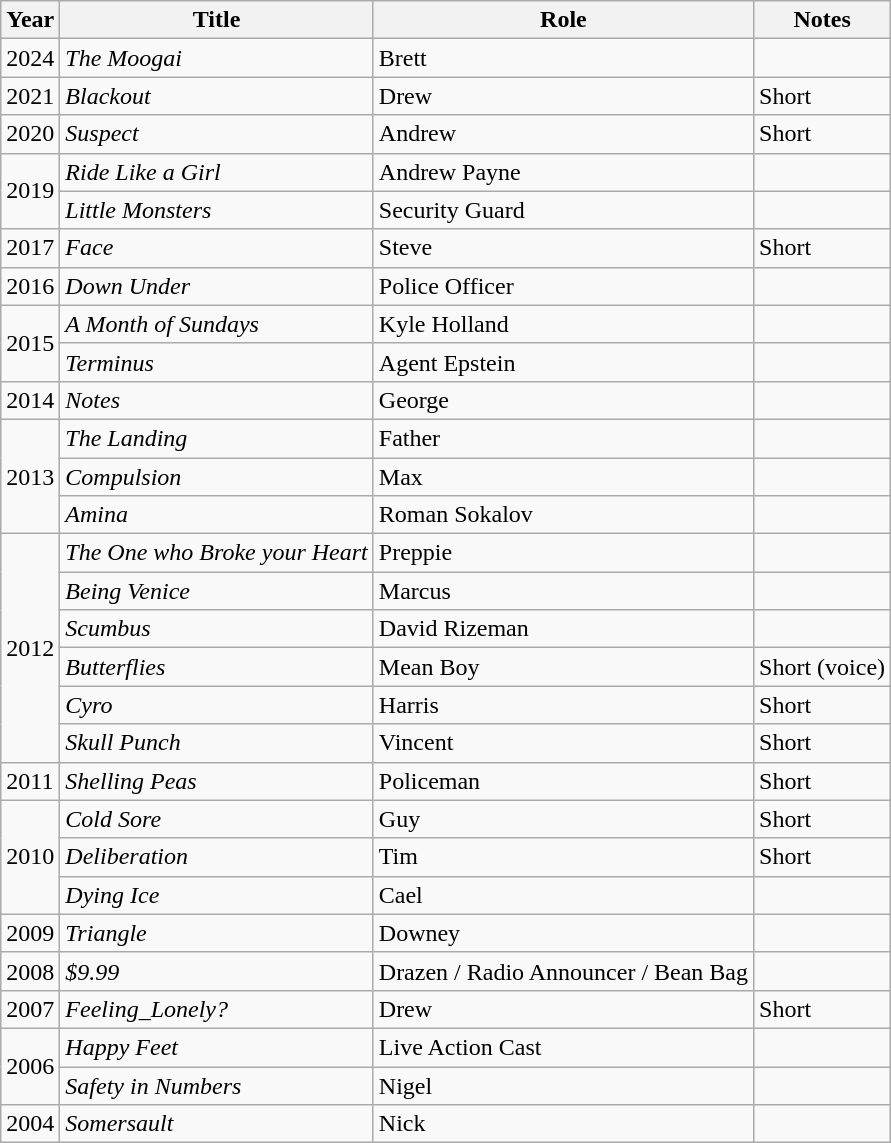<table class="wikitable sortable">
<tr>
<th>Year</th>
<th>Title</th>
<th>Role</th>
<th>Notes</th>
</tr>
<tr>
<td>2024</td>
<td><em>The Moogai</em></td>
<td>Brett</td>
<td></td>
</tr>
<tr>
<td>2021</td>
<td><em>Blackout</em></td>
<td>Drew</td>
<td>Short</td>
</tr>
<tr>
<td>2020</td>
<td><em>Suspect</em></td>
<td>Andrew</td>
<td>Short</td>
</tr>
<tr>
<td rowspan="2">2019</td>
<td><em>Ride Like a Girl</em></td>
<td>Andrew Payne</td>
<td></td>
</tr>
<tr>
<td><em>Little Monsters</em></td>
<td>Security Guard</td>
<td></td>
</tr>
<tr>
<td>2017</td>
<td><em>Face</em></td>
<td>Steve</td>
<td>Short</td>
</tr>
<tr>
<td>2016</td>
<td><em>Down Under</em></td>
<td>Police Officer</td>
<td></td>
</tr>
<tr>
<td rowspan="2">2015</td>
<td><em>A Month of Sundays</em></td>
<td>Kyle Holland</td>
<td></td>
</tr>
<tr>
<td><em>Terminus</em></td>
<td>Agent Epstein</td>
<td></td>
</tr>
<tr>
<td>2014</td>
<td><em>Notes</em></td>
<td>George</td>
<td></td>
</tr>
<tr>
<td rowspan="3">2013</td>
<td><em>The Landing</em></td>
<td>Father</td>
<td></td>
</tr>
<tr>
<td><em>Compulsion</em></td>
<td>Max</td>
<td></td>
</tr>
<tr>
<td><em>Amina</em></td>
<td>Roman Sokalov</td>
<td></td>
</tr>
<tr>
<td rowspan="6">2012</td>
<td><em>The One who Broke your Heart</em></td>
<td>Preppie</td>
<td></td>
</tr>
<tr>
<td><em>Being Venice</em></td>
<td>Marcus</td>
<td></td>
</tr>
<tr>
<td><em>Scumbus</em></td>
<td>David Rizeman</td>
<td></td>
</tr>
<tr>
<td><em>Butterflies</em></td>
<td>Mean Boy</td>
<td>Short (voice)</td>
</tr>
<tr>
<td><em>Cyro</em></td>
<td>Harris</td>
<td>Short</td>
</tr>
<tr>
<td><em>Skull Punch</em></td>
<td>Vincent</td>
<td>Short</td>
</tr>
<tr>
<td>2011</td>
<td><em>Shelling Peas</em></td>
<td>Policeman</td>
<td>Short</td>
</tr>
<tr>
<td rowspan="3">2010</td>
<td><em>Cold Sore</em></td>
<td>Guy</td>
<td>Short</td>
</tr>
<tr>
<td><em>Deliberation</em></td>
<td>Tim</td>
<td>Short</td>
</tr>
<tr>
<td><em>Dying Ice</em></td>
<td>Cael</td>
<td></td>
</tr>
<tr>
<td>2009</td>
<td><em>Triangle</em></td>
<td>Downey</td>
<td></td>
</tr>
<tr>
<td>2008</td>
<td><em>$9.99</em></td>
<td>Drazen / Radio Announcer / Bean Bag</td>
<td></td>
</tr>
<tr>
<td>2007</td>
<td><em>Feeling_Lonely?</em></td>
<td>Drew</td>
<td>Short</td>
</tr>
<tr>
<td rowspan="2">2006</td>
<td><em>Happy Feet</em></td>
<td>Live Action Cast</td>
<td></td>
</tr>
<tr>
<td><em>Safety in Numbers</em></td>
<td>Nigel</td>
<td></td>
</tr>
<tr>
<td>2004</td>
<td><em>Somersault</em></td>
<td>Nick</td>
<td></td>
</tr>
</table>
